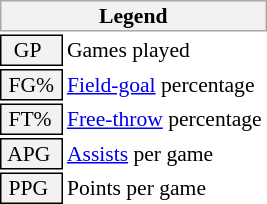<table class="toccolours" style="font-size: 90%; white-space: nowrap;">
<tr>
<th colspan="6" style="background:#f2f2f2; border:1px solid #aaa;">Legend</th>
</tr>
<tr>
<td style="background:#f2f2f2; border:1px solid black;">  GP</td>
<td>Games played</td>
</tr>
<tr>
<td style="background:#f2f2f2; border:1px solid black;"> FG% </td>
<td style="padding-right: 8px"><a href='#'>Field-goal</a> percentage</td>
</tr>
<tr>
<td style="background:#f2f2f2; border:1px solid black;"> FT% </td>
<td><a href='#'>Free-throw</a> percentage</td>
</tr>
<tr>
<td style="background:#f2f2f2; border:1px solid black;"> APG </td>
<td><a href='#'>Assists</a> per game</td>
</tr>
<tr>
<td style="background:#f2f2f2; border:1px solid black;"> PPG </td>
<td>Points per game</td>
</tr>
</table>
